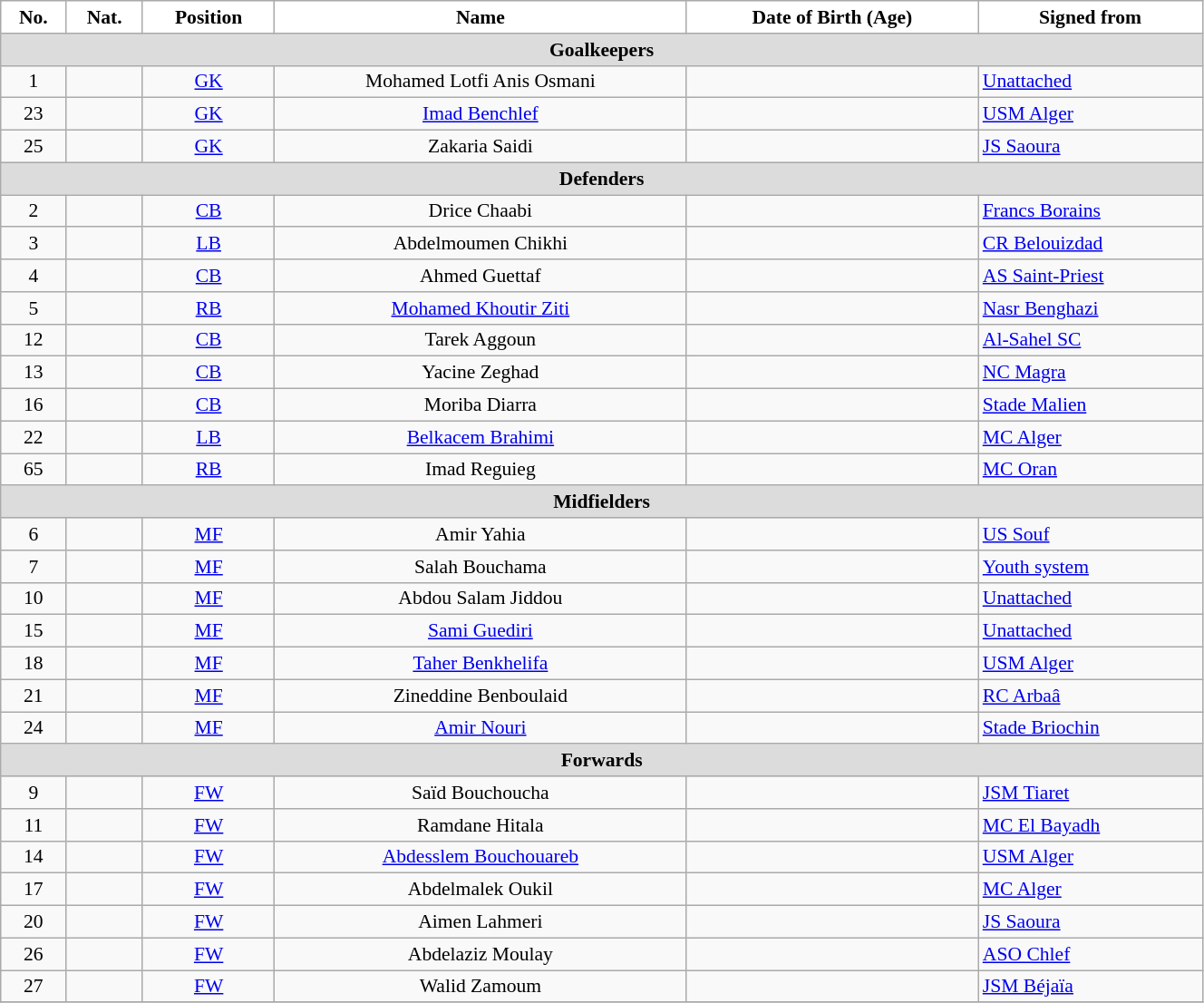<table class="wikitable" style="text-align:center; font-size:90%; width:70%">
<tr>
<th style="background:white; color:black; text-align:center;">No.</th>
<th style="background:white; color:black; text-align:center;">Nat.</th>
<th style="background:white; color:black; text-align:center;">Position</th>
<th style="background:white; color:black; text-align:center;">Name</th>
<th style="background:white; color:black; text-align:center;">Date of Birth (Age)</th>
<th style="background:white; color:black; text-align:center;">Signed from</th>
</tr>
<tr>
<th colspan=10 style="background:#DCDCDC; text-align:center;">Goalkeepers</th>
</tr>
<tr>
<td>1</td>
<td></td>
<td><a href='#'>GK</a></td>
<td>Mohamed Lotfi Anis Osmani</td>
<td></td>
<td style="text-align:left"><a href='#'>Unattached</a></td>
</tr>
<tr>
<td>23</td>
<td></td>
<td><a href='#'>GK</a></td>
<td><a href='#'>Imad Benchlef</a></td>
<td></td>
<td style="text-align:left"> <a href='#'>USM Alger</a></td>
</tr>
<tr>
<td>25</td>
<td></td>
<td><a href='#'>GK</a></td>
<td>Zakaria Saidi</td>
<td></td>
<td style="text-align:left"> <a href='#'>JS Saoura</a></td>
</tr>
<tr>
<th colspan=10 style="background:#DCDCDC; text-align:center;">Defenders</th>
</tr>
<tr>
<td>2</td>
<td></td>
<td><a href='#'>CB</a></td>
<td>Drice Chaabi</td>
<td></td>
<td style="text-align:left"> <a href='#'>Francs Borains</a></td>
</tr>
<tr>
<td>3</td>
<td></td>
<td><a href='#'>LB</a></td>
<td>Abdelmoumen Chikhi</td>
<td></td>
<td style="text-align:left"> <a href='#'>CR Belouizdad</a></td>
</tr>
<tr>
<td>4</td>
<td></td>
<td><a href='#'>CB</a></td>
<td>Ahmed Guettaf</td>
<td></td>
<td style="text-align:left"> <a href='#'>AS Saint-Priest</a></td>
</tr>
<tr>
<td>5</td>
<td></td>
<td><a href='#'>RB</a></td>
<td><a href='#'>Mohamed Khoutir Ziti</a></td>
<td></td>
<td style="text-align:left"> <a href='#'>Nasr Benghazi</a></td>
</tr>
<tr>
<td>12</td>
<td></td>
<td><a href='#'>CB</a></td>
<td>Tarek Aggoun</td>
<td></td>
<td style="text-align:left"> <a href='#'>Al-Sahel SC</a></td>
</tr>
<tr>
<td>13</td>
<td></td>
<td><a href='#'>CB</a></td>
<td>Yacine Zeghad</td>
<td></td>
<td style="text-align:left"> <a href='#'>NC Magra</a></td>
</tr>
<tr>
<td>16</td>
<td></td>
<td><a href='#'>CB</a></td>
<td>Moriba Diarra</td>
<td></td>
<td style="text-align:left"> <a href='#'>Stade Malien</a></td>
</tr>
<tr>
<td>22</td>
<td></td>
<td><a href='#'>LB</a></td>
<td><a href='#'>Belkacem Brahimi</a></td>
<td></td>
<td style="text-align:left"> <a href='#'>MC Alger</a></td>
</tr>
<tr>
<td>65</td>
<td></td>
<td><a href='#'>RB</a></td>
<td>Imad Reguieg</td>
<td></td>
<td style="text-align:left"> <a href='#'>MC Oran</a></td>
</tr>
<tr>
<th colspan=10 style="background:#DCDCDC; text-align:center;">Midfielders</th>
</tr>
<tr>
<td>6</td>
<td></td>
<td><a href='#'>MF</a></td>
<td>Amir Yahia</td>
<td></td>
<td style="text-align:left"> <a href='#'>US Souf</a></td>
</tr>
<tr>
<td>7</td>
<td></td>
<td><a href='#'>MF</a></td>
<td>Salah Bouchama</td>
<td></td>
<td style="text-align:left"> <a href='#'>Youth system</a></td>
</tr>
<tr>
<td>10</td>
<td></td>
<td><a href='#'>MF</a></td>
<td>Abdou Salam Jiddou</td>
<td></td>
<td style="text-align:left"><a href='#'>Unattached</a></td>
</tr>
<tr>
<td>15</td>
<td></td>
<td><a href='#'>MF</a></td>
<td><a href='#'>Sami Guediri</a></td>
<td></td>
<td style="text-align:left"><a href='#'>Unattached</a></td>
</tr>
<tr>
<td>18</td>
<td></td>
<td><a href='#'>MF</a></td>
<td><a href='#'>Taher Benkhelifa</a></td>
<td></td>
<td style="text-align:left"><a href='#'>USM Alger</a></td>
</tr>
<tr>
<td>21</td>
<td></td>
<td><a href='#'>MF</a></td>
<td>Zineddine Benboulaid</td>
<td></td>
<td style="text-align:left"> <a href='#'>RC Arbaâ</a></td>
</tr>
<tr>
<td>24</td>
<td></td>
<td><a href='#'>MF</a></td>
<td><a href='#'>Amir Nouri</a></td>
<td></td>
<td style="text-align:left"> <a href='#'>Stade Briochin</a></td>
</tr>
<tr>
<th colspan=10 style="background:#DCDCDC; text-align:center;">Forwards</th>
</tr>
<tr>
<td>9</td>
<td></td>
<td><a href='#'>FW</a></td>
<td>Saïd Bouchoucha</td>
<td></td>
<td style="text-align:left"> <a href='#'>JSM Tiaret</a></td>
</tr>
<tr>
<td>11</td>
<td></td>
<td><a href='#'>FW</a></td>
<td>Ramdane Hitala</td>
<td></td>
<td style="text-align:left"> <a href='#'>MC El Bayadh</a></td>
</tr>
<tr>
<td>14</td>
<td></td>
<td><a href='#'>FW</a></td>
<td><a href='#'>Abdesslem Bouchouareb</a></td>
<td></td>
<td style="text-align:left"> <a href='#'>USM Alger</a></td>
</tr>
<tr>
<td>17</td>
<td></td>
<td><a href='#'>FW</a></td>
<td>Abdelmalek Oukil</td>
<td></td>
<td style="text-align:left"> <a href='#'>MC Alger</a></td>
</tr>
<tr>
<td>20</td>
<td></td>
<td><a href='#'>FW</a></td>
<td>Aimen Lahmeri</td>
<td></td>
<td style="text-align:left"> <a href='#'>JS Saoura</a></td>
</tr>
<tr>
<td>26</td>
<td></td>
<td><a href='#'>FW</a></td>
<td>Abdelaziz Moulay</td>
<td></td>
<td style="text-align:left"> <a href='#'>ASO Chlef</a></td>
</tr>
<tr>
<td>27</td>
<td></td>
<td><a href='#'>FW</a></td>
<td>Walid Zamoum</td>
<td></td>
<td style="text-align:left"> <a href='#'>JSM Béjaïa</a></td>
</tr>
<tr>
</tr>
</table>
